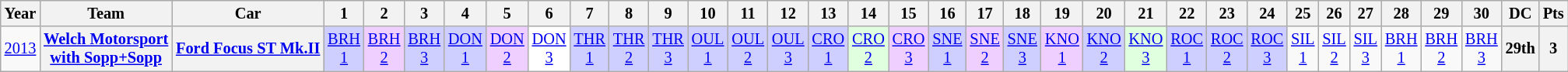<table class="wikitable" style="text-align:center; font-size:85%">
<tr>
<th>Year</th>
<th>Team</th>
<th>Car</th>
<th>1</th>
<th>2</th>
<th>3</th>
<th>4</th>
<th>5</th>
<th>6</th>
<th>7</th>
<th>8</th>
<th>9</th>
<th>10</th>
<th>11</th>
<th>12</th>
<th>13</th>
<th>14</th>
<th>15</th>
<th>16</th>
<th>17</th>
<th>18</th>
<th>19</th>
<th>20</th>
<th>21</th>
<th>22</th>
<th>23</th>
<th>24</th>
<th>25</th>
<th>26</th>
<th>27</th>
<th>28</th>
<th>29</th>
<th>30</th>
<th>DC</th>
<th>Pts</th>
</tr>
<tr>
<td><a href='#'>2013</a></td>
<th nowrap><a href='#'>Welch Motorsport<br>with Sopp+Sopp</a></th>
<th nowrap><a href='#'>Ford Focus ST Mk.II</a></th>
<td style="background:#CFCFFF;"><a href='#'>BRH<br>1</a><br></td>
<td style="background:#EFCFFF;"><a href='#'>BRH<br>2</a><br></td>
<td style="background:#CFCFFF;"><a href='#'>BRH<br>3</a><br></td>
<td style="background:#CFCFFF;"><a href='#'>DON<br>1</a><br></td>
<td style="background:#EFCFFF;"><a href='#'>DON<br>2</a><br></td>
<td style="background:#FFFFFF;"><a href='#'>DON<br>3</a><br></td>
<td style="background:#CFCFFF;"><a href='#'>THR<br>1</a><br></td>
<td style="background:#CFCFFF;"><a href='#'>THR<br>2</a><br></td>
<td style="background:#CFCFFF;"><a href='#'>THR<br>3</a><br></td>
<td style="background:#CFCFFF;"><a href='#'>OUL<br>1</a><br></td>
<td style="background:#CFCFFF;"><a href='#'>OUL<br>2</a><br></td>
<td style="background:#CFCFFF;"><a href='#'>OUL<br>3</a><br></td>
<td style="background:#CFCFFF;"><a href='#'>CRO<br>1</a><br></td>
<td style="background:#DFFFDF;"><a href='#'>CRO<br>2</a><br></td>
<td style="background:#EFCFFF;"><a href='#'>CRO<br>3</a><br></td>
<td style="background:#CFCFFF;"><a href='#'>SNE<br>1</a><br></td>
<td style="background:#EFCFFF;"><a href='#'>SNE<br>2</a><br></td>
<td style="background:#CFCFFF;"><a href='#'>SNE<br>3</a><br></td>
<td style="background:#EFCFFF;"><a href='#'>KNO<br>1</a><br></td>
<td style="background:#CFCFFF;"><a href='#'>KNO<br>2</a><br></td>
<td style="background:#DFFFDF;"><a href='#'>KNO<br>3</a><br></td>
<td style="background:#CFCFFF;"><a href='#'>ROC<br>1</a><br></td>
<td style="background:#CFCFFF;"><a href='#'>ROC<br>2</a><br></td>
<td style="background:#CFCFFF;"><a href='#'>ROC<br>3</a><br></td>
<td><a href='#'>SIL<br>1</a></td>
<td><a href='#'>SIL<br>2</a></td>
<td><a href='#'>SIL<br>3</a></td>
<td><a href='#'>BRH<br>1</a></td>
<td><a href='#'>BRH<br>2</a></td>
<td><a href='#'>BRH<br>3</a></td>
<th>29th</th>
<th>3</th>
</tr>
</table>
